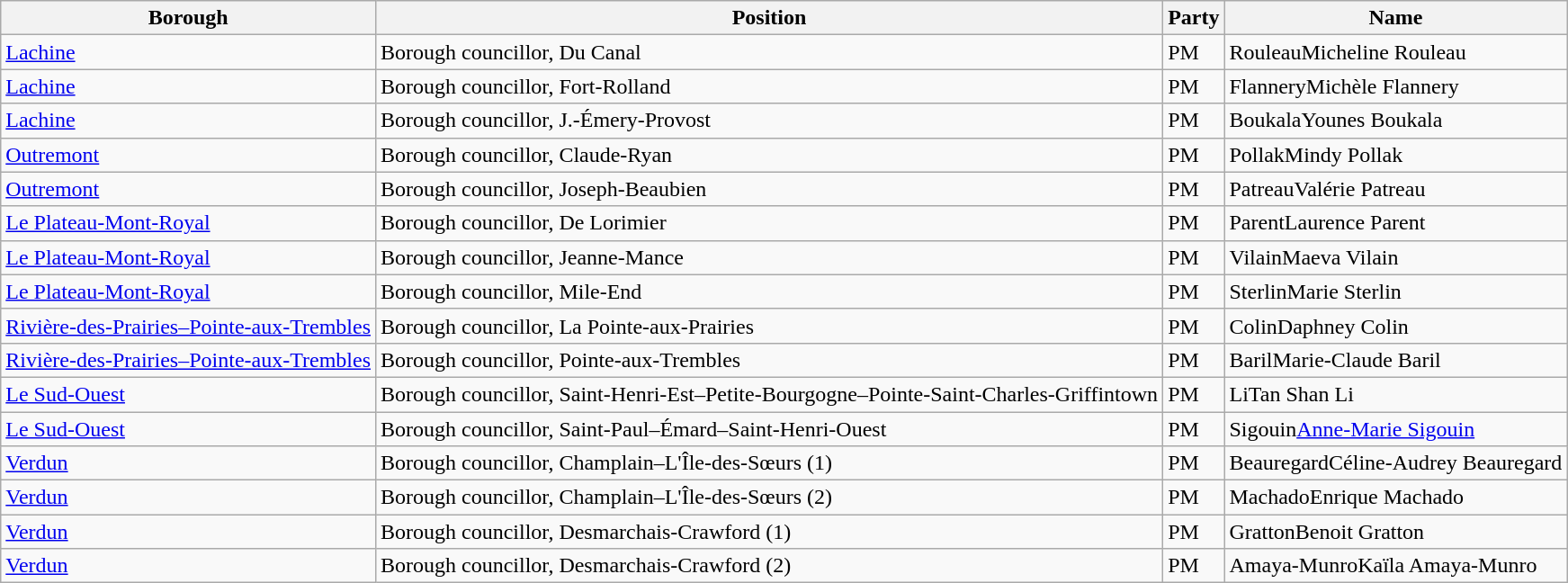<table class="wikitable sortable" border="1">
<tr>
<th>Borough</th>
<th>Position</th>
<th>Party</th>
<th>Name</th>
</tr>
<tr>
<td><a href='#'>Lachine</a></td>
<td>Borough councillor, Du Canal</td>
<td width="30px" ><span>PM</span> </td>
<td><span>Rouleau</span>Micheline Rouleau</td>
</tr>
<tr>
<td><a href='#'>Lachine</a></td>
<td>Borough councillor, Fort-Rolland</td>
<td width="30px" ><span>PM</span> </td>
<td><span>Flannery</span>Michèle Flannery</td>
</tr>
<tr>
<td><a href='#'>Lachine</a></td>
<td>Borough councillor, J.-Émery-Provost</td>
<td width="30px" ><span>PM</span> </td>
<td><span>Boukala</span>Younes Boukala</td>
</tr>
<tr>
<td><a href='#'>Outremont</a></td>
<td>Borough councillor, Claude-Ryan</td>
<td width="30px" ><span>PM</span> </td>
<td><span>Pollak</span>Mindy Pollak</td>
</tr>
<tr>
<td><a href='#'>Outremont</a></td>
<td>Borough councillor, Joseph-Beaubien</td>
<td width="30px" ><span>PM</span> </td>
<td><span>Patreau</span>Valérie Patreau</td>
</tr>
<tr>
<td><a href='#'>Le Plateau-Mont-Royal</a></td>
<td>Borough councillor, De Lorimier</td>
<td width="30px" ><span>PM</span> </td>
<td><span>Parent</span>Laurence Parent</td>
</tr>
<tr>
<td><a href='#'>Le Plateau-Mont-Royal</a></td>
<td>Borough councillor, Jeanne-Mance</td>
<td width="30px" ><span>PM</span> </td>
<td><span>Vilain</span>Maeva Vilain</td>
</tr>
<tr>
<td><a href='#'>Le Plateau-Mont-Royal</a></td>
<td>Borough councillor, Mile-End</td>
<td width="30px" ><span>PM</span> </td>
<td><span>Sterlin</span>Marie Sterlin</td>
</tr>
<tr>
<td><a href='#'>Rivière-des-Prairies–Pointe-aux-Trembles</a></td>
<td>Borough councillor, La Pointe-aux-Prairies</td>
<td width="30px" ><span>PM</span> </td>
<td><span>Colin</span>Daphney Colin</td>
</tr>
<tr>
<td><a href='#'>Rivière-des-Prairies–Pointe-aux-Trembles</a></td>
<td>Borough councillor, Pointe-aux-Trembles</td>
<td width="30px" ><span>PM</span> </td>
<td><span>Baril</span>Marie-Claude Baril</td>
</tr>
<tr>
<td><a href='#'>Le Sud-Ouest</a></td>
<td>Borough councillor, Saint-Henri-Est–Petite-Bourgogne–Pointe-Saint-Charles-Griffintown</td>
<td width="30px" ><span>PM</span> </td>
<td><span>Li</span>Tan Shan Li</td>
</tr>
<tr>
<td><a href='#'>Le Sud-Ouest</a></td>
<td>Borough councillor, Saint-Paul–Émard–Saint-Henri-Ouest</td>
<td width="30px" ><span>PM</span> </td>
<td><span>Sigouin</span><a href='#'>Anne-Marie Sigouin</a></td>
</tr>
<tr>
<td><a href='#'>Verdun</a></td>
<td>Borough councillor, Champlain–L'Île-des-Sœurs  (1)</td>
<td width="30px" ><span>PM</span> </td>
<td><span>Beauregard</span>Céline-Audrey Beauregard</td>
</tr>
<tr>
<td><a href='#'>Verdun</a></td>
<td>Borough councillor, Champlain–L'Île-des-Sœurs  (2)</td>
<td width="30px" ><span>PM</span> </td>
<td><span>Machado</span>Enrique Machado</td>
</tr>
<tr>
<td><a href='#'>Verdun</a></td>
<td>Borough councillor, Desmarchais-Crawford (1)</td>
<td width="30px" ><span>PM</span> </td>
<td><span>Gratton</span>Benoit Gratton</td>
</tr>
<tr>
<td><a href='#'>Verdun</a></td>
<td>Borough councillor, Desmarchais-Crawford (2)</td>
<td width="30px" ><span>PM</span> </td>
<td><span>Amaya-Munro</span>Kaïla Amaya-Munro</td>
</tr>
</table>
